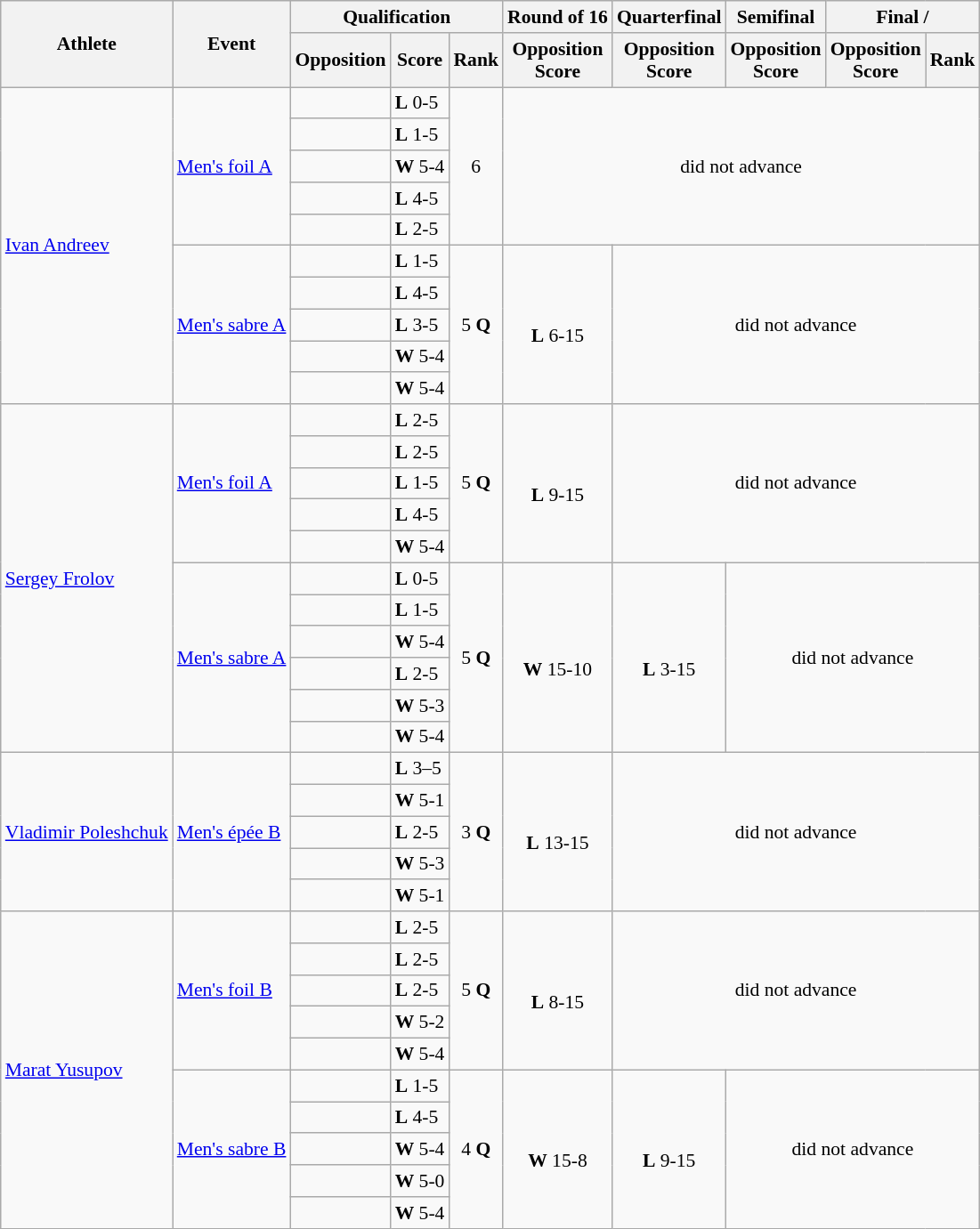<table class=wikitable style="font-size:90%">
<tr>
<th rowspan="2">Athlete</th>
<th rowspan="2">Event</th>
<th colspan="3">Qualification</th>
<th>Round of 16</th>
<th>Quarterfinal</th>
<th>Semifinal</th>
<th colspan="2">Final / </th>
</tr>
<tr>
<th>Opposition</th>
<th>Score</th>
<th>Rank</th>
<th>Opposition<br>Score</th>
<th>Opposition<br>Score</th>
<th>Opposition<br>Score</th>
<th>Opposition<br>Score</th>
<th>Rank</th>
</tr>
<tr>
<td rowspan=10><a href='#'>Ivan Andreev</a></td>
<td rowspan=5><a href='#'>Men's foil A</a></td>
<td></td>
<td><strong>L</strong> 0-5</td>
<td align="center" rowspan=5>6</td>
<td align="center" rowspan=5 colspan=5>did not advance</td>
</tr>
<tr>
<td></td>
<td><strong>L</strong> 1-5</td>
</tr>
<tr>
<td></td>
<td><strong>W</strong> 5-4</td>
</tr>
<tr>
<td></td>
<td><strong>L</strong> 4-5</td>
</tr>
<tr>
<td></td>
<td><strong>L</strong> 2-5</td>
</tr>
<tr>
<td rowspan=5><a href='#'>Men's sabre A</a></td>
<td></td>
<td><strong>L</strong> 1-5</td>
<td align="center" rowspan=5>5 <strong>Q</strong></td>
<td align="center" rowspan=5><br><strong>L</strong> 6-15</td>
<td align="center" rowspan=5 colspan=4>did not advance</td>
</tr>
<tr>
<td></td>
<td><strong>L</strong> 4-5</td>
</tr>
<tr>
<td></td>
<td><strong>L</strong> 3-5</td>
</tr>
<tr>
<td></td>
<td><strong>W</strong> 5-4</td>
</tr>
<tr>
<td></td>
<td><strong>W</strong> 5-4</td>
</tr>
<tr>
<td rowspan=11><a href='#'>Sergey Frolov</a></td>
<td rowspan=5><a href='#'>Men's foil A</a></td>
<td></td>
<td><strong>L</strong> 2-5</td>
<td align="center" rowspan=5>5 <strong>Q</strong></td>
<td align="center" rowspan=5><br><strong>L</strong> 9-15</td>
<td align="center" rowspan=5 colspan=4>did not advance</td>
</tr>
<tr>
<td></td>
<td><strong>L</strong> 2-5</td>
</tr>
<tr>
<td></td>
<td><strong>L</strong> 1-5</td>
</tr>
<tr>
<td></td>
<td><strong>L</strong> 4-5</td>
</tr>
<tr>
<td></td>
<td><strong>W</strong> 5-4</td>
</tr>
<tr>
<td rowspan=6><a href='#'>Men's sabre A</a></td>
<td></td>
<td><strong>L</strong> 0-5</td>
<td align="center" rowspan=6>5 <strong>Q</strong></td>
<td align="center" rowspan=6><br><strong>W</strong> 15-10</td>
<td align="center" rowspan=6><br><strong>L</strong> 3-15</td>
<td align="center" rowspan=6 colspan=3>did not advance</td>
</tr>
<tr>
<td></td>
<td><strong>L</strong> 1-5</td>
</tr>
<tr>
<td></td>
<td><strong>W</strong> 5-4</td>
</tr>
<tr>
<td></td>
<td><strong>L</strong> 2-5</td>
</tr>
<tr>
<td></td>
<td><strong>W</strong> 5-3</td>
</tr>
<tr>
<td></td>
<td><strong>W</strong> 5-4</td>
</tr>
<tr>
<td rowspan=5><a href='#'>Vladimir Poleshchuk</a></td>
<td rowspan=5><a href='#'>Men's épée B</a></td>
<td></td>
<td><strong>L</strong> 3–5</td>
<td align="center" rowspan=5>3 <strong>Q</strong></td>
<td align="center" rowspan=5><br><strong>L</strong> 13-15</td>
<td align="center" rowspan=5 colspan=4>did not advance</td>
</tr>
<tr>
<td></td>
<td><strong>W</strong> 5-1</td>
</tr>
<tr>
<td></td>
<td><strong>L</strong> 2-5</td>
</tr>
<tr>
<td></td>
<td><strong>W</strong> 5-3</td>
</tr>
<tr>
<td></td>
<td><strong>W</strong> 5-1</td>
</tr>
<tr>
<td rowspan=10><a href='#'>Marat Yusupov</a></td>
<td rowspan=5><a href='#'>Men's foil B</a></td>
<td></td>
<td><strong>L</strong> 2-5</td>
<td align="center" rowspan=5>5 <strong>Q</strong></td>
<td align="center" rowspan=5><br><strong>L</strong> 8-15</td>
<td align="center" rowspan=5 colspan=4>did not advance</td>
</tr>
<tr>
<td></td>
<td><strong>L</strong> 2-5</td>
</tr>
<tr>
<td></td>
<td><strong>L</strong> 2-5</td>
</tr>
<tr>
<td></td>
<td><strong>W</strong> 5-2</td>
</tr>
<tr>
<td></td>
<td><strong>W</strong> 5-4</td>
</tr>
<tr>
<td rowspan=5><a href='#'>Men's sabre B</a></td>
<td></td>
<td><strong>L</strong> 1-5</td>
<td align="center" rowspan=5>4 <strong>Q</strong></td>
<td align="center" rowspan=5><br><strong>W</strong> 15-8</td>
<td align="center" rowspan=5><br><strong>L</strong> 9-15</td>
<td align="center" rowspan=5 colspan=3>did not advance</td>
</tr>
<tr>
<td></td>
<td><strong>L</strong> 4-5</td>
</tr>
<tr>
<td></td>
<td><strong>W</strong> 5-4</td>
</tr>
<tr>
<td></td>
<td><strong>W</strong> 5-0</td>
</tr>
<tr>
<td></td>
<td><strong>W</strong> 5-4</td>
</tr>
</table>
